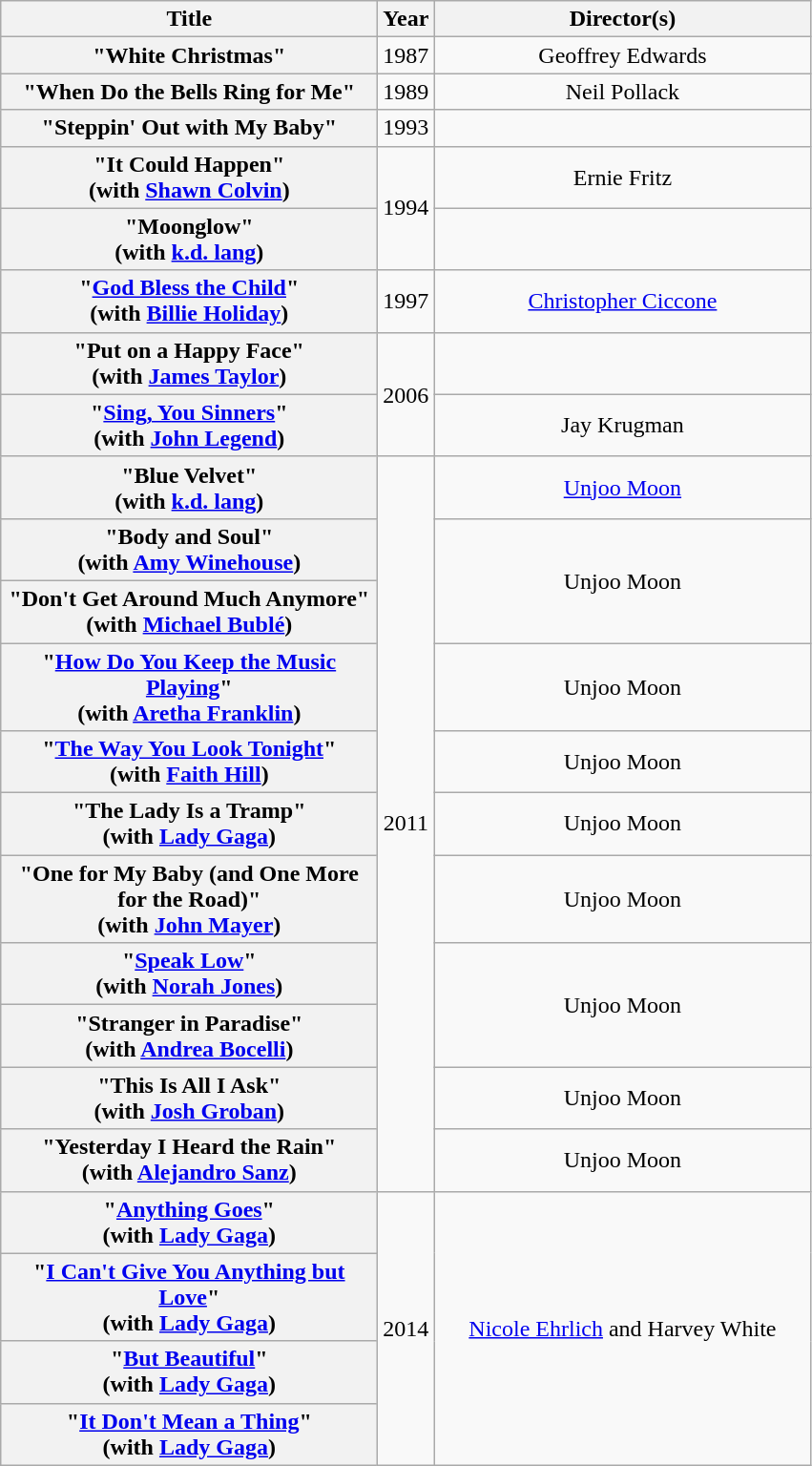<table class="wikitable plainrowheaders" style="text-align:center;">
<tr>
<th scope="col" style="width:16em;">Title</th>
<th scope="col">Year</th>
<th scope="col" style="width:16em;">Director(s)</th>
</tr>
<tr>
<th scope="row">"White Christmas"</th>
<td>1987</td>
<td>Geoffrey Edwards</td>
</tr>
<tr>
<th scope="row">"When Do the Bells Ring for Me"</th>
<td>1989</td>
<td>Neil Pollack</td>
</tr>
<tr>
<th scope="row">"Steppin' Out with My Baby"</th>
<td>1993</td>
<td></td>
</tr>
<tr>
<th scope="row">"It Could Happen"<br><span>(with <a href='#'>Shawn Colvin</a>)</span></th>
<td rowspan="2">1994</td>
<td>Ernie Fritz</td>
</tr>
<tr>
<th scope="row">"Moonglow"<br><span>(with <a href='#'>k.d. lang</a>)</span></th>
<td></td>
</tr>
<tr>
<th scope="row">"<a href='#'>God Bless the Child</a>"<br><span>(with <a href='#'>Billie Holiday</a>)</span></th>
<td>1997</td>
<td><a href='#'>Christopher Ciccone</a></td>
</tr>
<tr>
<th scope="row">"Put on a Happy Face"<br><span>(with <a href='#'>James Taylor</a>)</span></th>
<td rowspan="2">2006</td>
<td></td>
</tr>
<tr>
<th scope="row">"<a href='#'>Sing, You Sinners</a>"<br><span>(with <a href='#'>John Legend</a>)</span></th>
<td>Jay Krugman</td>
</tr>
<tr>
<th scope="row">"Blue Velvet"<br><span>(with <a href='#'>k.d. lang</a>)</span></th>
<td rowspan="11">2011</td>
<td><a href='#'>Unjoo Moon</a></td>
</tr>
<tr>
<th scope="row">"Body and Soul"<br><span>(with <a href='#'>Amy Winehouse</a>)</span></th>
<td rowspan="2">Unjoo Moon</td>
</tr>
<tr>
<th scope="row">"Don't Get Around Much Anymore"<br><span>(with <a href='#'>Michael Bublé</a>)</span></th>
</tr>
<tr>
<th scope="row">"<a href='#'>How Do You Keep the Music Playing</a>"<br><span>(with <a href='#'>Aretha Franklin</a>)</span></th>
<td>Unjoo Moon</td>
</tr>
<tr>
<th scope="row">"<a href='#'>The Way You Look Tonight</a>"<br><span>(with <a href='#'>Faith Hill</a>)</span></th>
<td>Unjoo Moon</td>
</tr>
<tr>
<th scope="row">"The Lady Is a Tramp"<br><span>(with <a href='#'>Lady Gaga</a>)</span></th>
<td>Unjoo Moon</td>
</tr>
<tr>
<th scope="row">"One for My Baby (and One More for the Road)"<br><span>(with <a href='#'>John Mayer</a>)</span></th>
<td>Unjoo Moon</td>
</tr>
<tr>
<th scope="row">"<a href='#'>Speak Low</a>"<br><span>(with <a href='#'>Norah Jones</a>)</span></th>
<td rowspan="2">Unjoo Moon</td>
</tr>
<tr>
<th scope="row">"Stranger in Paradise"<br><span>(with <a href='#'>Andrea Bocelli</a>)</span></th>
</tr>
<tr>
<th scope="row">"This Is All I Ask"<br><span>(with <a href='#'>Josh Groban</a>)</span></th>
<td>Unjoo Moon</td>
</tr>
<tr>
<th scope="row">"Yesterday I Heard the Rain"<br><span>(with <a href='#'>Alejandro Sanz</a>)</span></th>
<td>Unjoo Moon</td>
</tr>
<tr>
<th scope="row">"<a href='#'>Anything Goes</a>"<br><span>(with <a href='#'>Lady Gaga</a>)</span></th>
<td rowspan="4">2014</td>
<td rowspan="4"><a href='#'>Nicole Ehrlich</a> and Harvey White</td>
</tr>
<tr>
<th scope="row">"<a href='#'>I Can't Give You Anything but Love</a>"<br><span>(with <a href='#'>Lady Gaga</a>)</span></th>
</tr>
<tr>
<th scope="row">"<a href='#'>But Beautiful</a>"<br><span>(with <a href='#'>Lady Gaga</a>)</span></th>
</tr>
<tr>
<th scope="row">"<a href='#'>It Don't Mean a Thing</a>"<br><span>(with <a href='#'>Lady Gaga</a>)</span></th>
</tr>
</table>
